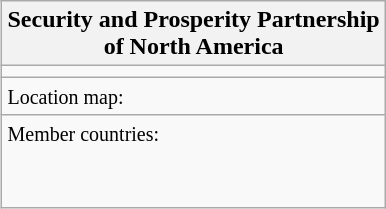<table class="wikitable" align="right" style="max-width: 20em;">
<tr>
<th>Security and Prosperity Partnership<br>of North America</th>
</tr>
<tr>
<td></td>
</tr>
<tr>
<td><small>Location map:</small><br></td>
</tr>
<tr>
<td><small>Member countries:</small><br><br><br></td>
</tr>
</table>
